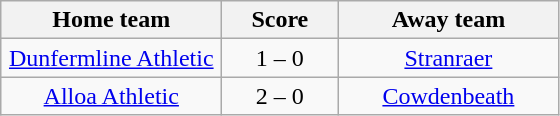<table class="wikitable" style="text-align: center">
<tr>
<th width=140>Home team</th>
<th width=70>Score</th>
<th width=140>Away team</th>
</tr>
<tr>
<td><a href='#'>Dunfermline Athletic</a></td>
<td>1 – 0</td>
<td><a href='#'>Stranraer</a></td>
</tr>
<tr>
<td><a href='#'>Alloa Athletic</a></td>
<td>2 – 0</td>
<td><a href='#'>Cowdenbeath</a></td>
</tr>
</table>
